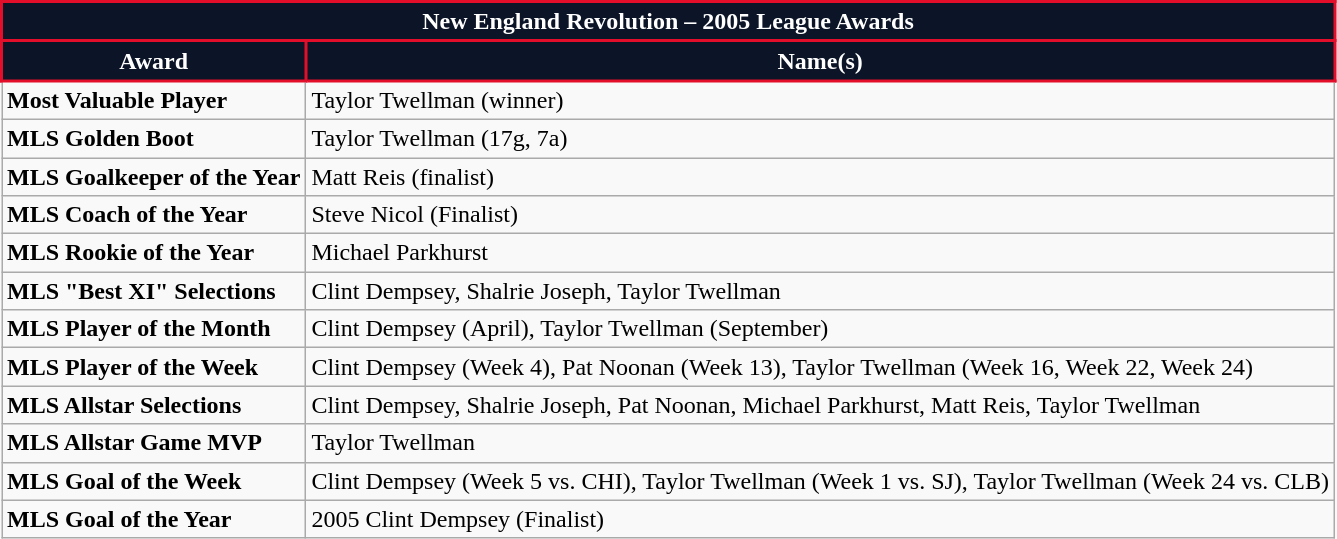<table class="wikitable">
<tr>
<th colspan="2" style="background:#0c1527; color:#fff; border:2px solid #e20e2a; text-align: center; font-weight:bold;">New England Revolution – 2005 League Awards</th>
</tr>
<tr>
<th style="background:#0c1527; color:#fff; border:2px solid #e20e2a;" scope="col">Award</th>
<th style="background:#0c1527; color:#fff; border:2px solid #e20e2a;" scope="col">Name(s)</th>
</tr>
<tr>
<td><strong>Most Valuable Player</strong></td>
<td>Taylor Twellman (winner)</td>
</tr>
<tr>
<td><strong>MLS Golden Boot</strong></td>
<td>Taylor Twellman (17g, 7a)</td>
</tr>
<tr>
<td><strong>MLS Goalkeeper of the Year</strong></td>
<td>Matt Reis (finalist)</td>
</tr>
<tr>
<td><strong>MLS Coach of the Year</strong></td>
<td>Steve Nicol (Finalist)</td>
</tr>
<tr>
<td><strong>MLS Rookie of the Year</strong></td>
<td>Michael Parkhurst</td>
</tr>
<tr>
<td><strong>MLS "Best XI" Selections</strong></td>
<td>Clint Dempsey, Shalrie Joseph, Taylor Twellman</td>
</tr>
<tr>
<td><strong>MLS Player of the Month</strong></td>
<td>Clint Dempsey (April), Taylor Twellman (September)</td>
</tr>
<tr>
<td><strong>MLS Player of the Week</strong></td>
<td>Clint Dempsey (Week 4), Pat Noonan (Week 13), Taylor Twellman (Week 16, Week 22, Week 24)</td>
</tr>
<tr>
<td><strong>MLS Allstar Selections</strong></td>
<td>Clint Dempsey, Shalrie Joseph, Pat Noonan, Michael Parkhurst, Matt Reis, Taylor Twellman</td>
</tr>
<tr>
<td><strong>MLS Allstar Game MVP</strong></td>
<td>Taylor Twellman</td>
</tr>
<tr>
<td><strong>MLS Goal of the Week</strong></td>
<td>Clint Dempsey (Week 5 vs. CHI), Taylor Twellman (Week 1 vs. SJ), Taylor Twellman (Week 24 vs. CLB)</td>
</tr>
<tr>
<td><strong>MLS Goal of the Year</strong></td>
<td>2005 Clint Dempsey (Finalist)</td>
</tr>
</table>
